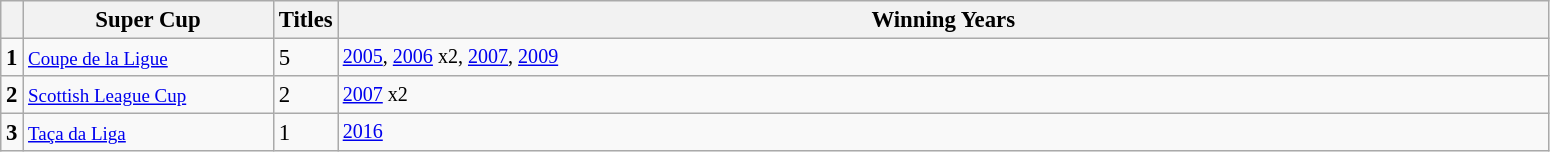<table class="wikitable plainrowheaders sortable" style="text-align:left;font-size:95%">
<tr>
<th style="width:3px;"></th>
<th style="width:160px;">Super Cup</th>
<th style="width:5px;">Titles</th>
<th style="width:800px;">Winning Years</th>
</tr>
<tr>
<td style="font-weight:bold;">1</td>
<td> <small><a href='#'>Coupe de la Ligue</a></small></td>
<td>5</td>
<td style="font-size:88%"><a href='#'>2005</a>, <a href='#'>2006</a> x2, <a href='#'>2007</a>, <a href='#'>2009</a></td>
</tr>
<tr>
<td style="font-weight:bold;">2</td>
<td> <small><a href='#'>Scottish League Cup</a></small></td>
<td>2</td>
<td style="font-size:88%"><a href='#'>2007</a> x2</td>
</tr>
<tr>
<td style="font-weight:bold;">3</td>
<td> <small><a href='#'>Taça da Liga</a></small></td>
<td>1</td>
<td style="font-size:88%"><a href='#'>2016</a></td>
</tr>
</table>
